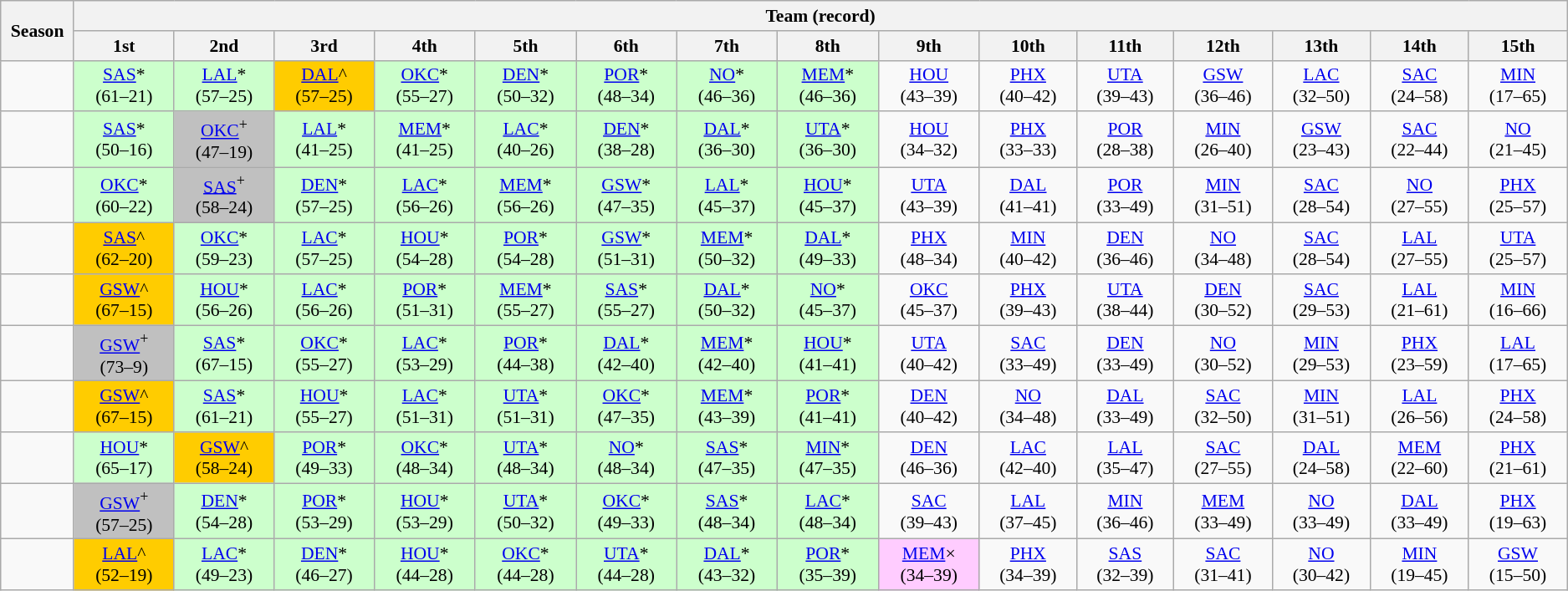<table class="wikitable" style="text-align:center; font-size:90%">
<tr>
<th rowspan="2" width=55px>Season</th>
<th colspan="15">Team (record)</th>
</tr>
<tr>
<th width=85px>1st</th>
<th width=85px>2nd</th>
<th width=85px>3rd</th>
<th width=85px>4th</th>
<th width=85px>5th</th>
<th width=85px>6th</th>
<th width=85px>7th</th>
<th width=85px>8th</th>
<th width=85px>9th</th>
<th width=85px>10th</th>
<th width=85px>11th</th>
<th width=85px>12th</th>
<th width=85px>13th</th>
<th width=85px>14th</th>
<th width=85px>15th</th>
</tr>
<tr>
<td></td>
<td bgcolor=#CCFFCC><a href='#'>SAS</a>*<br>(61–21)</td>
<td bgcolor=#CCFFCC><a href='#'>LAL</a>*<br>(57–25)</td>
<td bgcolor=#FFCC00><a href='#'>DAL</a>^<br>(57–25)</td>
<td bgcolor=#CCFFCC><a href='#'>OKC</a>*<br>(55–27)</td>
<td bgcolor=#CCFFCC><a href='#'>DEN</a>*<br>(50–32)</td>
<td bgcolor=#CCFFCC><a href='#'>POR</a>*<br>(48–34)</td>
<td bgcolor=#CCFFCC><a href='#'>NO</a>*<br>(46–36)</td>
<td bgcolor=#CCFFCC><a href='#'>MEM</a>*<br>(46–36)</td>
<td><a href='#'>HOU</a><br>(43–39)</td>
<td><a href='#'>PHX</a><br>(40–42)</td>
<td><a href='#'>UTA</a><br>(39–43)</td>
<td><a href='#'>GSW</a><br>(36–46)</td>
<td><a href='#'>LAC</a><br>(32–50)</td>
<td><a href='#'>SAC</a><br>(24–58)</td>
<td><a href='#'>MIN</a><br>(17–65)</td>
</tr>
<tr>
<td></td>
<td bgcolor=#CCFFCC><a href='#'>SAS</a>*<br>(50–16)</td>
<td bgcolor=#C0C0C0><a href='#'>OKC</a><sup>+</sup><br>(47–19)</td>
<td bgcolor=#CCFFCC><a href='#'>LAL</a>*<br>(41–25)</td>
<td bgcolor=#CCFFCC><a href='#'>MEM</a>*<br>(41–25)</td>
<td bgcolor=#CCFFCC><a href='#'>LAC</a>*<br>(40–26)</td>
<td bgcolor=#CCFFCC><a href='#'>DEN</a>*<br>(38–28)</td>
<td bgcolor=#CCFFCC><a href='#'>DAL</a>*<br>(36–30)</td>
<td bgcolor=#CCFFCC><a href='#'>UTA</a>*<br>(36–30)</td>
<td><a href='#'>HOU</a><br>(34–32)</td>
<td><a href='#'>PHX</a><br>(33–33)</td>
<td><a href='#'>POR</a><br>(28–38)</td>
<td><a href='#'>MIN</a><br>(26–40)</td>
<td><a href='#'>GSW</a><br>(23–43)</td>
<td><a href='#'>SAC</a><br>(22–44)</td>
<td><a href='#'>NO</a><br>(21–45)</td>
</tr>
<tr>
<td></td>
<td bgcolor=#CCFFCC><a href='#'>OKC</a>*<br>(60–22)</td>
<td bgcolor=#C0C0C0><a href='#'>SAS</a><sup>+</sup><br>(58–24)</td>
<td bgcolor=#CCFFCC><a href='#'>DEN</a>*<br>(57–25)</td>
<td bgcolor=#CCFFCC><a href='#'>LAC</a>*<br>(56–26)</td>
<td bgcolor=#CCFFCC><a href='#'>MEM</a>*<br>(56–26)</td>
<td bgcolor=#CCFFCC><a href='#'>GSW</a>*<br>(47–35)</td>
<td bgcolor=#CCFFCC><a href='#'>LAL</a>*<br>(45–37)</td>
<td bgcolor=#CCFFCC><a href='#'>HOU</a>*<br>(45–37)</td>
<td><a href='#'>UTA</a><br>(43–39)</td>
<td><a href='#'>DAL</a><br>(41–41)</td>
<td><a href='#'>POR</a><br>(33–49)</td>
<td><a href='#'>MIN</a><br>(31–51)</td>
<td><a href='#'>SAC</a><br>(28–54)</td>
<td><a href='#'>NO</a><br>(27–55)</td>
<td><a href='#'>PHX</a><br>(25–57)</td>
</tr>
<tr>
<td></td>
<td bgcolor=#FFCC00><a href='#'>SAS</a>^<br>(62–20)</td>
<td bgcolor=#CCFFCC><a href='#'>OKC</a>*<br>(59–23)</td>
<td bgcolor=#CCFFCC><a href='#'>LAC</a>*<br>(57–25)</td>
<td bgcolor=#CCFFCC><a href='#'>HOU</a>*<br>(54–28)</td>
<td bgcolor=#CCFFCC><a href='#'>POR</a>*<br>(54–28)</td>
<td bgcolor=#CCFFCC><a href='#'>GSW</a>*<br>(51–31)</td>
<td bgcolor=#CCFFCC><a href='#'>MEM</a>*<br>(50–32)</td>
<td bgcolor=#CCFFCC><a href='#'>DAL</a>*<br>(49–33)</td>
<td><a href='#'>PHX</a><br>(48–34)</td>
<td><a href='#'>MIN</a><br>(40–42)</td>
<td><a href='#'>DEN</a><br>(36–46)</td>
<td><a href='#'>NO</a><br>(34–48)</td>
<td><a href='#'>SAC</a><br>(28–54)</td>
<td><a href='#'>LAL</a><br>(27–55)</td>
<td><a href='#'>UTA</a><br>(25–57)</td>
</tr>
<tr>
<td></td>
<td bgcolor=#FFCC00><a href='#'>GSW</a>^<br>(67–15)</td>
<td bgcolor=#CCFFCC><a href='#'>HOU</a>*<br>(56–26)</td>
<td bgcolor=#CCFFCC><a href='#'>LAC</a>*<br>(56–26)</td>
<td bgcolor=#CCFFCC><a href='#'>POR</a>*<br>(51–31)</td>
<td bgcolor=#CCFFCC><a href='#'>MEM</a>*<br>(55–27)</td>
<td bgcolor=#CCFFCC><a href='#'>SAS</a>*<br>(55–27)</td>
<td bgcolor=#CCFFCC><a href='#'>DAL</a>*<br>(50–32)</td>
<td bgcolor=#CCFFCC><a href='#'>NO</a>*<br>(45–37)</td>
<td><a href='#'>OKC</a><br>(45–37)</td>
<td><a href='#'>PHX</a><br>(39–43)</td>
<td><a href='#'>UTA</a><br>(38–44)</td>
<td><a href='#'>DEN</a><br>(30–52)</td>
<td><a href='#'>SAC</a><br>(29–53)</td>
<td><a href='#'>LAL</a><br>(21–61)</td>
<td><a href='#'>MIN</a><br>(16–66)</td>
</tr>
<tr>
<td></td>
<td bgcolor=#C0C0C0><a href='#'>GSW</a><sup>+</sup><br>(73–9)</td>
<td bgcolor=#CCFFCC><a href='#'>SAS</a>*<br>(67–15)</td>
<td bgcolor=#CCFFCC><a href='#'>OKC</a>*<br>(55–27)</td>
<td bgcolor=#CCFFCC><a href='#'>LAC</a>*<br>(53–29)</td>
<td bgcolor=#CCFFCC><a href='#'>POR</a>*<br>(44–38)</td>
<td bgcolor=#CCFFCC><a href='#'>DAL</a>*<br>(42–40)</td>
<td bgcolor=#CCFFCC><a href='#'>MEM</a>*<br>(42–40)</td>
<td bgcolor=#CCFFCC><a href='#'>HOU</a>*<br>(41–41)</td>
<td><a href='#'>UTA</a><br>(40–42)</td>
<td><a href='#'>SAC</a><br>(33–49)</td>
<td><a href='#'>DEN</a><br>(33–49)</td>
<td><a href='#'>NO</a><br>(30–52)</td>
<td><a href='#'>MIN</a><br>(29–53)</td>
<td><a href='#'>PHX</a><br>(23–59)</td>
<td><a href='#'>LAL</a><br>(17–65)</td>
</tr>
<tr>
<td></td>
<td bgcolor=#FFCC00><a href='#'>GSW</a>^<br>(67–15)</td>
<td bgcolor=#CCFFCC><a href='#'>SAS</a>*<br>(61–21)</td>
<td bgcolor=#CCFFCC><a href='#'>HOU</a>*<br>(55–27)</td>
<td bgcolor=#CCFFCC><a href='#'>LAC</a>*<br>(51–31)</td>
<td bgcolor=#CCFFCC><a href='#'>UTA</a>*<br>(51–31)</td>
<td bgcolor=#CCFFCC><a href='#'>OKC</a>*<br>(47–35)</td>
<td bgcolor=#CCFFCC><a href='#'>MEM</a>*<br>(43–39)</td>
<td bgcolor=#CCFFCC><a href='#'>POR</a>*<br>(41–41)</td>
<td><a href='#'>DEN</a><br>(40–42)</td>
<td><a href='#'>NO</a><br>(34–48)</td>
<td><a href='#'>DAL</a><br>(33–49)</td>
<td><a href='#'>SAC</a><br>(32–50)</td>
<td><a href='#'>MIN</a><br>(31–51)</td>
<td><a href='#'>LAL</a><br>(26–56)</td>
<td><a href='#'>PHX</a><br>(24–58)</td>
</tr>
<tr>
<td></td>
<td bgcolor=#CCFFCC><a href='#'>HOU</a>*<br>(65–17)</td>
<td bgcolor=#FFCC00><a href='#'>GSW</a>^<br>(58–24)</td>
<td bgcolor=#CCFFCC><a href='#'>POR</a>*<br>(49–33)</td>
<td bgcolor=#CCFFCC><a href='#'>OKC</a>*<br>(48–34)</td>
<td bgcolor=#CCFFCC><a href='#'>UTA</a>*<br>(48–34)</td>
<td bgcolor=#CCFFCC><a href='#'>NO</a>*<br>(48–34)</td>
<td bgcolor=#CCFFCC><a href='#'>SAS</a>*<br>(47–35)</td>
<td bgcolor=#CCFFCC><a href='#'>MIN</a>*<br>(47–35)</td>
<td><a href='#'>DEN</a><br>(46–36)</td>
<td><a href='#'>LAC</a><br>(42–40)</td>
<td><a href='#'>LAL</a><br>(35–47)</td>
<td><a href='#'>SAC</a><br>(27–55)</td>
<td><a href='#'>DAL</a><br>(24–58)</td>
<td><a href='#'>MEM</a><br>(22–60)</td>
<td><a href='#'>PHX</a><br>(21–61)</td>
</tr>
<tr>
<td></td>
<td bgcolor=#C0C0C0><a href='#'>GSW</a><sup>+</sup><br>(57–25)</td>
<td bgcolor=#CCFFCC><a href='#'>DEN</a>*<br>(54–28)</td>
<td bgcolor=#CCFFCC><a href='#'>POR</a>*<br>(53–29)</td>
<td bgcolor=#CCFFCC><a href='#'>HOU</a>*<br>(53–29)</td>
<td bgcolor=#CCFFCC><a href='#'>UTA</a>*<br>(50–32)</td>
<td bgcolor=#CCFFCC><a href='#'>OKC</a>*<br>(49–33)</td>
<td bgcolor=#CCFFCC><a href='#'>SAS</a>*<br>(48–34)</td>
<td bgcolor=#CCFFCC><a href='#'>LAC</a>*<br>(48–34)</td>
<td><a href='#'>SAC</a><br>(39–43)</td>
<td><a href='#'>LAL</a><br>(37–45)</td>
<td><a href='#'>MIN</a><br>(36–46)</td>
<td><a href='#'>MEM</a><br>(33–49)</td>
<td><a href='#'>NO</a><br>(33–49)</td>
<td><a href='#'>DAL</a><br>(33–49)</td>
<td><a href='#'>PHX</a><br>(19–63)</td>
</tr>
<tr>
<td></td>
<td bgcolor=#FFCC00><a href='#'>LAL</a>^<br>(52–19)</td>
<td bgcolor=#CCFFCC><a href='#'>LAC</a>*<br>(49–23)</td>
<td bgcolor=#CCFFCC><a href='#'>DEN</a>*<br>(46–27)</td>
<td bgcolor=#CCFFCC><a href='#'>HOU</a>*<br>(44–28)</td>
<td bgcolor=#CCFFCC><a href='#'>OKC</a>*<br>(44–28)</td>
<td bgcolor=#CCFFCC><a href='#'>UTA</a>*<br>(44–28)</td>
<td bgcolor=#CCFFCC><a href='#'>DAL</a>*<br>(43–32)</td>
<td bgcolor=#CCFFCC><a href='#'>POR</a>*<br>(35–39)</td>
<td bgcolor=#FFCCFF><a href='#'>MEM</a>×<br>(34–39)</td>
<td><a href='#'>PHX</a><br>(34–39)</td>
<td><a href='#'>SAS</a><br>(32–39)</td>
<td><a href='#'>SAC</a><br>(31–41)</td>
<td><a href='#'>NO</a><br>(30–42)</td>
<td><a href='#'>MIN</a><br>(19–45)</td>
<td><a href='#'>GSW</a><br>(15–50)</td>
</tr>
</table>
